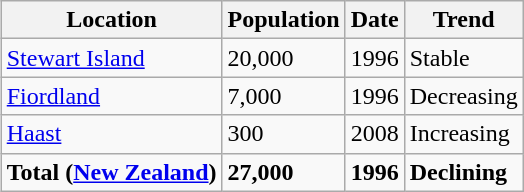<table class="wikitable" style="float: right;">
<tr>
<th>Location</th>
<th>Population</th>
<th>Date</th>
<th>Trend</th>
</tr>
<tr>
<td><a href='#'>Stewart Island</a></td>
<td>20,000</td>
<td>1996</td>
<td>Stable</td>
</tr>
<tr>
<td><a href='#'>Fiordland</a></td>
<td>7,000</td>
<td>1996</td>
<td>Decreasing</td>
</tr>
<tr>
<td><a href='#'>Haast</a></td>
<td>300</td>
<td>2008</td>
<td>Increasing</td>
</tr>
<tr>
<td><strong>Total (<a href='#'>New Zealand</a>)</strong></td>
<td><strong>27,000</strong></td>
<td><strong>1996</strong></td>
<td><strong>Declining</strong></td>
</tr>
</table>
